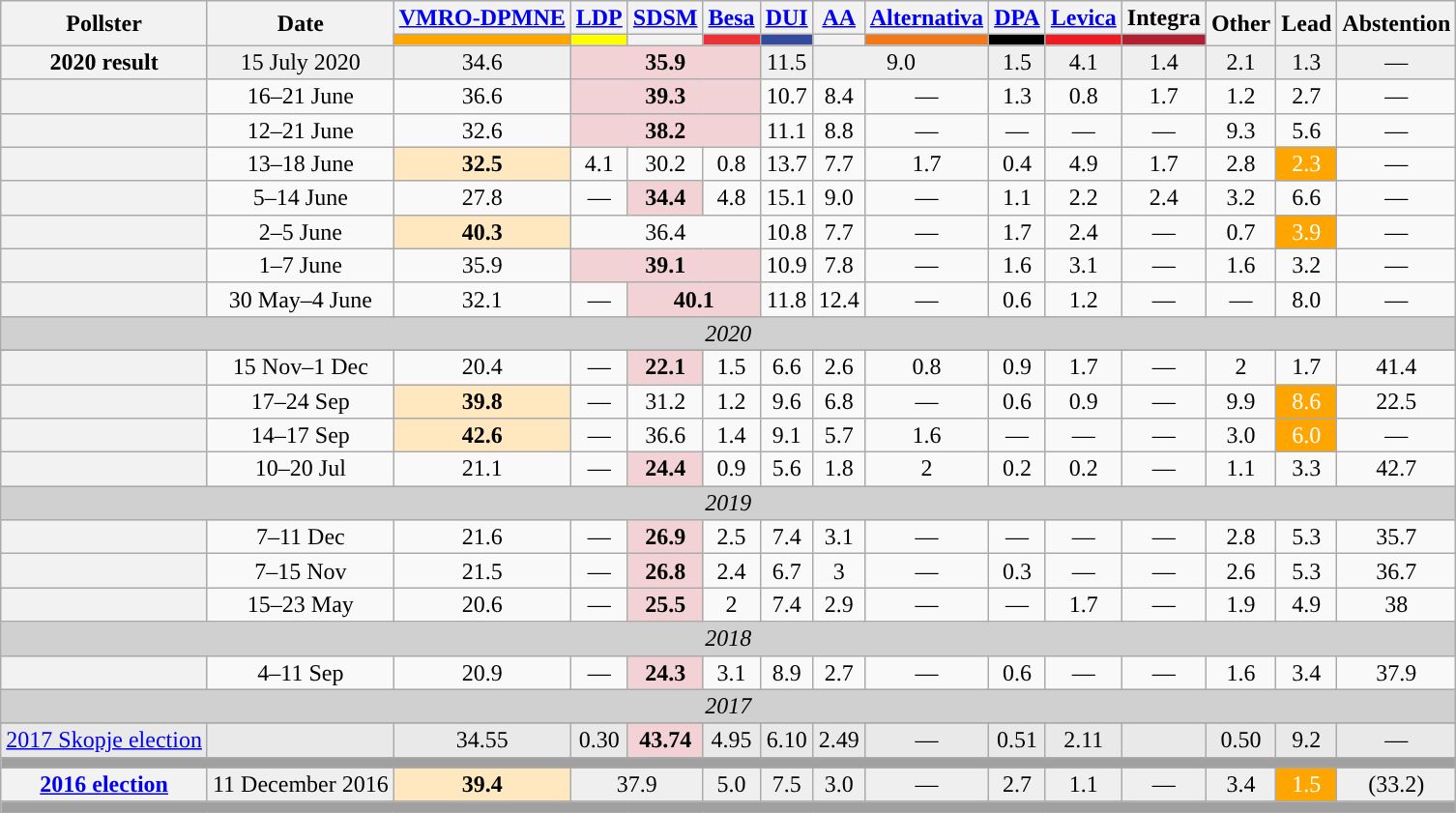<table class="wikitable" style="text-align:center; line-height:16px; margin-bottom:0">
<tr>
<th scope="col" rowspan="2">Pollster</th>
<th scope="col" rowspan="2">Date</th>
<th scope="col"><a href='#'>VMRO-DPMNE</a></th>
<th scope="col"><a href='#'>LDP</a></th>
<th scope="col"><a href='#'>SDSM</a></th>
<th scope="col"><a href='#'>Besa</a></th>
<th scope="col"><a href='#'>DUI</a></th>
<th scope="col"><a href='#'>AA</a></th>
<th scope="col"><a href='#'>Alternativa</a></th>
<th scope="col"><a href='#'>DPA</a></th>
<th scope="col"><a href='#'>Levica</a></th>
<th scope="col">Integra</th>
<th scope="col" rowspan="2">Other</th>
<th scope="col" rowspan="2">Lead</th>
<th scope="col" rowspan="2">Abstention</th>
</tr>
<tr>
<th scope="col" style="background:#FFA500;"></th>
<th scope="col" style="background:yellow;"></th>
<th scope="col" style="background:"></th>
<th scope="col" style="background:#EB3237;"></th>
<th scope="col" style="background:#344b9b;"></th>
<th scope="col" style="background:"></th>
<th scope="col" style="background:#F1781B;"></th>
<th scope="col" style="background:black;"></th>
<th scope="col" style="background:#ED1C24;"></th>
<th scope="col" style="background:#af2131;"></th>
</tr>
<tr style="background:#EFEFEF;">
<th scope="row">2020 result</th>
<td>15 July 2020</td>
<td>34.6</td>
<td colspan="3" style="background:#F2D2D4"><strong>35.9</strong></td>
<td>11.5</td>
<td colspan="2">9.0</td>
<td>1.5</td>
<td>4.1</td>
<td>1.4</td>
<td>2.1</td>
<td style="background:">1.3</td>
<td>—</td>
</tr>
<tr>
<th scope="row"></th>
<td>16–21 June</td>
<td>36.6</td>
<td colspan="3" style="background:#F2D2D4"><strong>39.3</strong></td>
<td>10.7</td>
<td>8.4</td>
<td>—</td>
<td>1.3</td>
<td>0.8</td>
<td>1.7</td>
<td>1.2</td>
<td style="background:">2.7</td>
<td>—</td>
</tr>
<tr>
<th scope="row"></th>
<td>12–21 June</td>
<td>32.6</td>
<td colspan="3" style="background:#F2D2D4"><strong>38.2</strong></td>
<td>11.1</td>
<td>8.8</td>
<td>—</td>
<td>—</td>
<td>—</td>
<td>—</td>
<td>9.3</td>
<td style="background:">5.6</td>
<td>—</td>
</tr>
<tr>
<th scope="row"></th>
<td>13–18 June</td>
<td bgcolor=#FFE8BF><strong>32.5</strong></td>
<td>4.1</td>
<td>30.2</td>
<td>0.8</td>
<td>13.7</td>
<td>7.7</td>
<td>1.7</td>
<td>0.4</td>
<td>4.9</td>
<td>1.7</td>
<td>2.8</td>
<td style="background:#FFA500; color:white;">2.3</td>
<td>—</td>
</tr>
<tr>
<th scope="row"></th>
<td>5–14 June</td>
<td>27.8</td>
<td>—</td>
<td style="background:#F2D2D4"><strong>34.4</strong></td>
<td>4.8</td>
<td>15.1</td>
<td>9.0</td>
<td>—</td>
<td>1.1</td>
<td>2.2</td>
<td>2.4</td>
<td>3.2</td>
<td style="background:">6.6</td>
<td>—</td>
</tr>
<tr>
<th scope="row"></th>
<td>2–5 June</td>
<td bgcolor=#FFE8BF><strong>40.3</strong></td>
<td colspan="3">36.4</td>
<td>10.8</td>
<td>7.7</td>
<td>—</td>
<td>1.7</td>
<td>2.4</td>
<td>—</td>
<td>0.7</td>
<td style="background:#FFA500; color:white;">3.9</td>
<td>—</td>
</tr>
<tr>
<th scope="row"></th>
<td>1–7 June</td>
<td>35.9</td>
<td colspan="3" style="background:#F2D2D4"><strong>39.1</strong></td>
<td>10.9</td>
<td>7.8</td>
<td>—</td>
<td>1.6</td>
<td>3.1</td>
<td>—</td>
<td>1.6</td>
<td style="background:">3.2</td>
<td>—</td>
</tr>
<tr>
<th scope="row"></th>
<td>30 May–4 June</td>
<td>32.1</td>
<td>—</td>
<td colspan="2" style="background:#F2D2D4"><strong>40.1</strong></td>
<td>11.8</td>
<td>12.4</td>
<td>—</td>
<td>0.6</td>
<td>1.2</td>
<td>—</td>
<td>—</td>
<td style="background:">8.0</td>
<td>—</td>
</tr>
<tr>
<td colspan="15" style="background:#D0D0D0; color:black"><em>2020</em></td>
</tr>
<tr>
</tr>
<tr>
<th scope="row"></th>
<td>15 Nov–1 Dec</td>
<td>20.4</td>
<td>—</td>
<td style="background:#F2D2D4"><strong>22.1</strong></td>
<td>1.5</td>
<td>6.6</td>
<td>2.6</td>
<td>0.8</td>
<td>0.9</td>
<td>1.7</td>
<td>—</td>
<td>2</td>
<td style="background:">1.7</td>
<td>41.4</td>
</tr>
<tr>
<th scope="row"></th>
<td>17–24 Sep</td>
<td bgcolor=#FFE8BF><strong>39.8</strong></td>
<td>—</td>
<td>31.2</td>
<td>1.2</td>
<td>9.6</td>
<td>6.8</td>
<td>—</td>
<td>0.6</td>
<td>0.9</td>
<td>—</td>
<td>9.9</td>
<td style="background:#FFA500; color:white;">8.6</td>
<td>22.5</td>
</tr>
<tr>
<th scope="row"></th>
<td>14–17 Sep</td>
<td bgcolor=#FFE8BF><strong>42.6</strong></td>
<td>—</td>
<td>36.6</td>
<td>1.4</td>
<td>9.1</td>
<td>5.7</td>
<td>1.6</td>
<td>—</td>
<td>—</td>
<td>—</td>
<td>3.0</td>
<td style="background:#FFA500; color:white;">6.0</td>
<td>—</td>
</tr>
<tr>
<th scope="row"></th>
<td>10–20 Jul</td>
<td>21.1</td>
<td>—</td>
<td style="background:#F2D2D4"><strong>24.4</strong></td>
<td>0.9</td>
<td>5.6</td>
<td>1.8</td>
<td>2</td>
<td>0.2</td>
<td>0.2</td>
<td>—</td>
<td>1.1</td>
<td style="background:">3.3</td>
<td>42.7</td>
</tr>
<tr>
<td colspan="15" style="background:#D0D0D0; color:black"><em>2019</em></td>
</tr>
<tr>
<th scope="row"></th>
<td>7–11 Dec</td>
<td>21.6</td>
<td>—</td>
<td style="background:#F2D2D4"><strong>26.9</strong></td>
<td>2.5</td>
<td>7.4</td>
<td>3.1</td>
<td>—</td>
<td>—</td>
<td>—</td>
<td>—</td>
<td>2.8</td>
<td style="background:">5.3</td>
<td>35.7</td>
</tr>
<tr>
<th scope="row"></th>
<td>7–15 Nov</td>
<td>21.5</td>
<td>—</td>
<td style="background:#F2D2D4"><strong>26.8</strong></td>
<td>2.4</td>
<td>6.7</td>
<td>3</td>
<td>—</td>
<td>0.3</td>
<td>—</td>
<td>—</td>
<td>2.6</td>
<td style="background:">5.3</td>
<td>36.7</td>
</tr>
<tr>
<th scope="row"></th>
<td>15–23 May</td>
<td>20.6</td>
<td>—</td>
<td style="background:#F2D2D4"><strong>25.5</strong></td>
<td>2</td>
<td>7.4</td>
<td>2.9</td>
<td>—</td>
<td>—</td>
<td>1.7</td>
<td>—</td>
<td>1.9</td>
<td style="background:">4.9</td>
<td>38</td>
</tr>
<tr>
<td colspan="15" style="background:#D0D0D0; color:black"><em>2018</em></td>
</tr>
<tr>
<th scope="row"></th>
<td>4–11 Sep</td>
<td>20.9</td>
<td>—</td>
<td style="background:#F2D2D4"><strong>24.3</strong></td>
<td>3.1</td>
<td>8.9</td>
<td>2.7</td>
<td>—</td>
<td>0.6</td>
<td>—</td>
<td>—</td>
<td>1.6</td>
<td style="background:">3.4</td>
<td>37.9</td>
</tr>
<tr>
<td colspan="15" style="background:#D0D0D0; color:black"><em>2017</em></td>
</tr>
<tr>
</tr>
<tr style="background:#E9E9E9;">
<td><a href='#'>2017 Skopje election</a></td>
<td></td>
<td>34.55</td>
<td>0.30</td>
<td style="background:#F2D2D4;"><strong>43.74</strong></td>
<td>4.95</td>
<td>6.10</td>
<td>2.49</td>
<td>—</td>
<td>0.51</td>
<td>2.11</td>
<td></td>
<td>0.50</td>
<td style="background:">9.2</td>
<td>—</td>
</tr>
<tr>
<td colspan="15" style="background:#A0A0A0"></td>
</tr>
<tr style="background:#EFEFEF;">
<th scope="row"><a href='#'>2016 election</a></th>
<td>11 December 2016</td>
<td style="background:#FFE8BF"><strong>39.4</strong></td>
<td colspan="2">37.9</td>
<td>5.0</td>
<td>7.5</td>
<td>3.0</td>
<td>—</td>
<td>2.7</td>
<td>1.1</td>
<td>—</td>
<td>3.4</td>
<td style="background:#FFA500; color:white;">1.5</td>
<td>(33.2)</td>
</tr>
<tr>
<td colspan="15" style="background:#A0A0A0"></td>
</tr>
</table>
